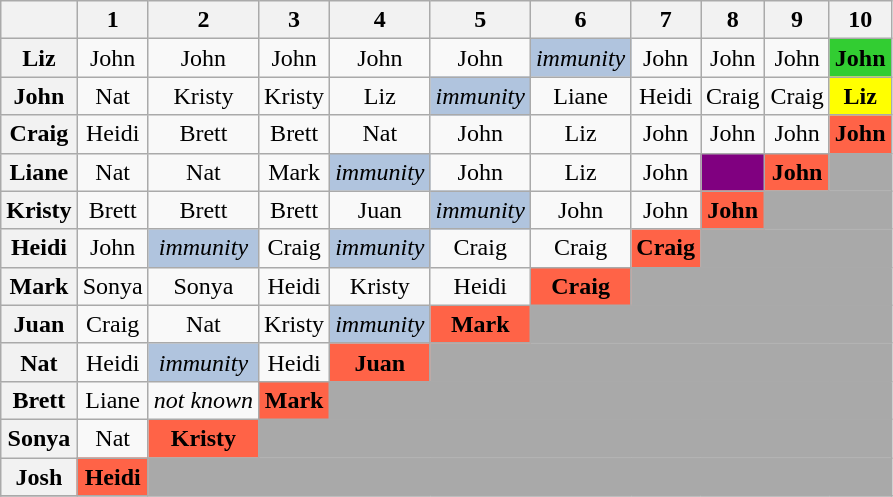<table class="wikitable" style="text-align:center">
<tr>
<th></th>
<th>1</th>
<th>2</th>
<th>3</th>
<th>4</th>
<th>5</th>
<th>6</th>
<th>7</th>
<th>8</th>
<th>9</th>
<th>10</th>
</tr>
<tr>
<th>Liz</th>
<td>John</td>
<td>John</td>
<td>John</td>
<td>John</td>
<td>John</td>
<td style="background:lightsteelblue;"><em>immunity</em></td>
<td>John</td>
<td>John</td>
<td>John</td>
<td style="background:limegreen;"><strong>John</strong></td>
</tr>
<tr>
<th>John</th>
<td>Nat</td>
<td>Kristy</td>
<td>Kristy</td>
<td>Liz</td>
<td style="background:lightsteelblue;"><em>immunity</em></td>
<td>Liane</td>
<td>Heidi</td>
<td>Craig</td>
<td>Craig</td>
<td style="background:yellow;"><strong>Liz</strong></td>
</tr>
<tr>
<th>Craig</th>
<td>Heidi</td>
<td>Brett</td>
<td>Brett</td>
<td>Nat</td>
<td>John</td>
<td>Liz</td>
<td>John</td>
<td>John</td>
<td>John</td>
<td style="background:tomato;"><strong>John</strong></td>
</tr>
<tr>
<th>Liane</th>
<td>Nat</td>
<td>Nat</td>
<td>Mark</td>
<td style="background:lightsteelblue;"><em>immunity</em></td>
<td>John</td>
<td>Liz</td>
<td>John</td>
<td style="background:purple;"></td>
<td style="background:tomato;"><strong>John</strong></td>
<td bgcolor="darkgray"></td>
</tr>
<tr>
<th>Kristy</th>
<td>Brett</td>
<td>Brett</td>
<td>Brett</td>
<td>Juan</td>
<td style="background:lightsteelblue;"><em>immunity</em></td>
<td>John</td>
<td>John</td>
<td style="background:tomato;"><strong>John</strong></td>
<td colspan=2 bgcolor="darkgray"></td>
</tr>
<tr>
<th>Heidi</th>
<td>John</td>
<td style="background:lightsteelblue;"><em>immunity</em></td>
<td>Craig</td>
<td style="background:lightsteelblue;"><em>immunity</em></td>
<td>Craig</td>
<td>Craig</td>
<td style="background:tomato;"><strong>Craig</strong></td>
<td colspan=3 bgcolor="darkgray"></td>
</tr>
<tr>
<th>Mark</th>
<td>Sonya</td>
<td>Sonya</td>
<td>Heidi</td>
<td>Kristy</td>
<td>Heidi</td>
<td style="background:tomato;"><strong>Craig</strong></td>
<td colspan=4 bgcolor="darkgray"></td>
</tr>
<tr>
<th>Juan</th>
<td>Craig</td>
<td>Nat</td>
<td>Kristy</td>
<td style="background:lightsteelblue;"><em>immunity</em></td>
<td style="background:tomato;"><strong>Mark</strong></td>
<td colspan=5 bgcolor="darkgray"></td>
</tr>
<tr>
<th>Nat</th>
<td>Heidi</td>
<td style="background:lightsteelblue;"><em>immunity</em></td>
<td>Heidi</td>
<td style="background:tomato;"><strong>Juan</strong></td>
<td colspan=6 bgcolor="darkgray"></td>
</tr>
<tr>
<th>Brett</th>
<td>Liane</td>
<td><em>not known</em></td>
<td style="background:tomato;"><strong>Mark</strong></td>
<td colspan=7 bgcolor="darkgray"></td>
</tr>
<tr>
<th>Sonya</th>
<td>Nat</td>
<td style="background:tomato;"><strong>Kristy</strong></td>
<td colspan=8 bgcolor="darkgray"></td>
</tr>
<tr>
<th>Josh</th>
<td style="background:tomato;"><strong>Heidi</strong></td>
<td colspan=9 bgcolor="darkgray"></td>
</tr>
<tr>
</tr>
</table>
